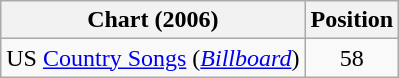<table class="wikitable sortable">
<tr>
<th scope="col">Chart (2006)</th>
<th scope="col">Position</th>
</tr>
<tr>
<td>US <a href='#'>Country Songs</a> (<em><a href='#'>Billboard</a></em>)</td>
<td align="center">58</td>
</tr>
</table>
